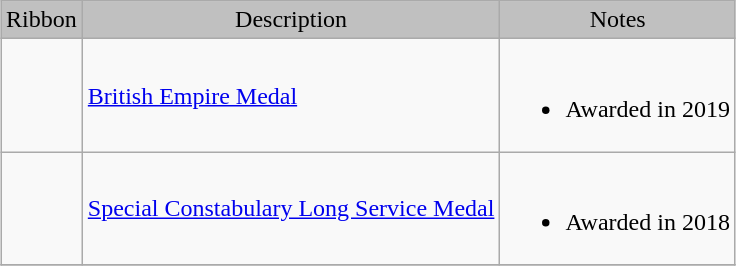<table class="wikitable" style="margin:1em auto;">
<tr style="background:silver;" align="center">
<td>Ribbon</td>
<td>Description</td>
<td>Notes</td>
</tr>
<tr>
<td></td>
<td><a href='#'>British Empire Medal</a></td>
<td><br><ul><li>Awarded in 2019</li></ul></td>
</tr>
<tr>
<td></td>
<td><a href='#'>Special Constabulary Long Service Medal</a></td>
<td><br><ul><li>Awarded in 2018</li></ul></td>
</tr>
<tr>
</tr>
</table>
